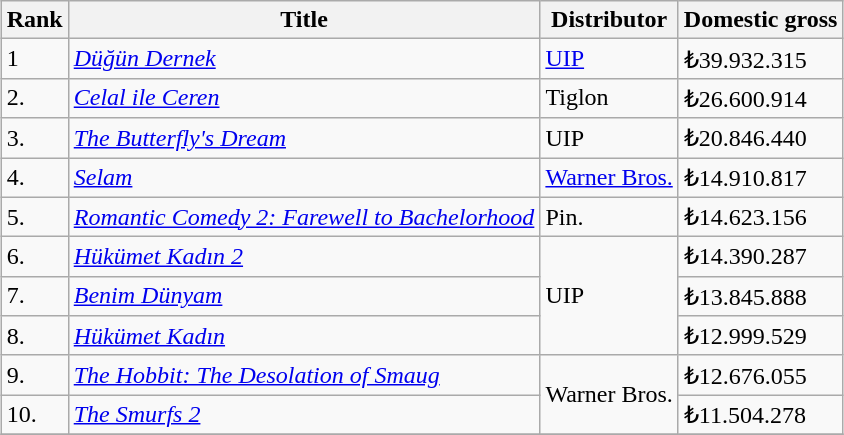<table class="wikitable sortable" style="margin:auto; margin:auto;">
<tr>
<th>Rank</th>
<th>Title</th>
<th>Distributor</th>
<th>Domestic gross</th>
</tr>
<tr>
<td>1</td>
<td><em><a href='#'>Düğün Dernek</a></em></td>
<td><a href='#'>UIP</a></td>
<td>₺39.932.315</td>
</tr>
<tr>
<td>2.</td>
<td><em><a href='#'>Celal ile Ceren</a></em></td>
<td>Tiglon</td>
<td>₺26.600.914</td>
</tr>
<tr>
<td>3.</td>
<td><em><a href='#'>The Butterfly's Dream</a></em></td>
<td>UIP</td>
<td>₺20.846.440</td>
</tr>
<tr>
<td>4.</td>
<td><em><a href='#'>Selam</a></em></td>
<td><a href='#'>Warner Bros.</a></td>
<td>₺14.910.817</td>
</tr>
<tr>
<td>5.</td>
<td><em><a href='#'>Romantic Comedy 2: Farewell to Bachelorhood</a></em></td>
<td>Pin.</td>
<td>₺14.623.156</td>
</tr>
<tr>
<td>6.</td>
<td><em><a href='#'>Hükümet Kadın 2</a></em></td>
<td rowspan="3">UIP</td>
<td>₺14.390.287</td>
</tr>
<tr>
<td>7.</td>
<td><em><a href='#'>Benim Dünyam</a></em></td>
<td>₺13.845.888</td>
</tr>
<tr>
<td>8.</td>
<td><em><a href='#'>Hükümet Kadın</a></em></td>
<td>₺12.999.529</td>
</tr>
<tr>
<td>9.</td>
<td><em><a href='#'>The Hobbit: The Desolation of Smaug</a></em></td>
<td rowspan="2">Warner Bros.</td>
<td>₺12.676.055</td>
</tr>
<tr>
<td>10.</td>
<td><em><a href='#'>The Smurfs 2</a></em></td>
<td>₺11.504.278</td>
</tr>
<tr>
</tr>
</table>
